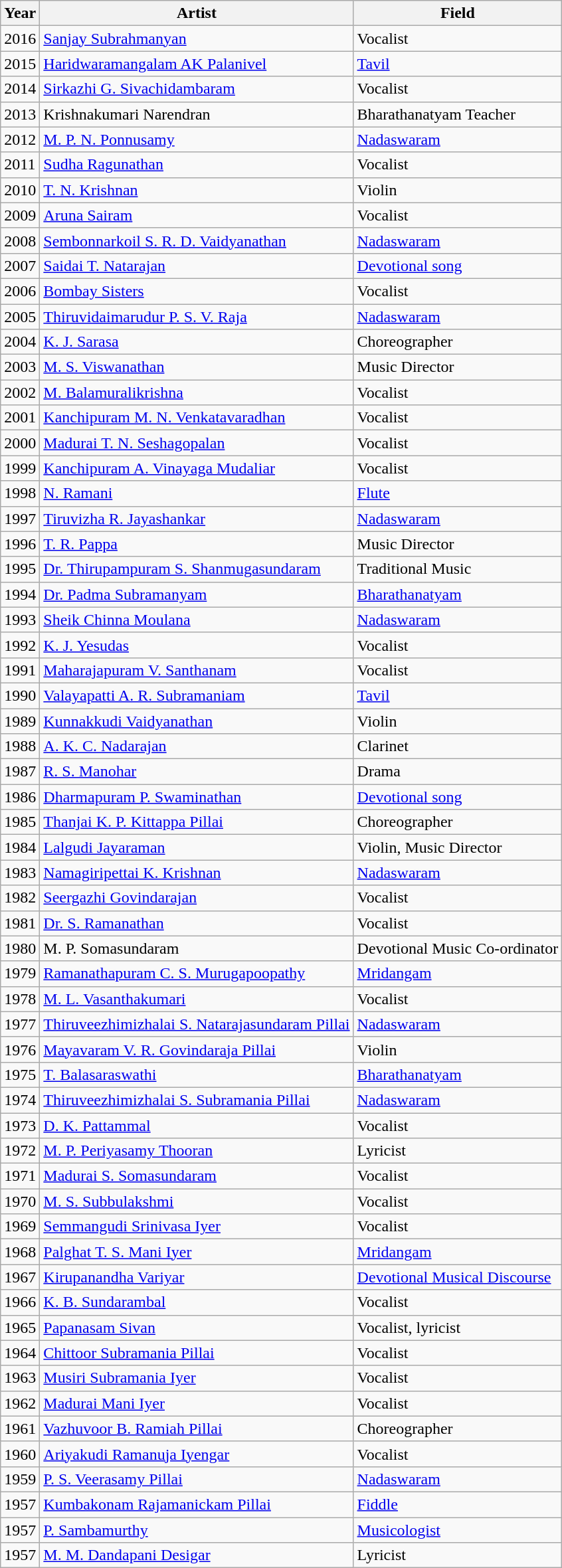<table class="wikitable">
<tr>
<th>Year</th>
<th>Artist</th>
<th>Field</th>
</tr>
<tr>
<td>2016</td>
<td><a href='#'>Sanjay Subrahmanyan</a></td>
<td>Vocalist</td>
</tr>
<tr>
<td>2015</td>
<td><a href='#'>Haridwaramangalam AK Palanivel</a></td>
<td><a href='#'>Tavil</a></td>
</tr>
<tr>
<td>2014</td>
<td><a href='#'>Sirkazhi G. Sivachidambaram</a></td>
<td>Vocalist</td>
</tr>
<tr>
<td>2013</td>
<td>Krishnakumari Narendran</td>
<td>Bharathanatyam Teacher</td>
</tr>
<tr>
<td>2012</td>
<td><a href='#'>M. P. N. Ponnusamy</a></td>
<td><a href='#'>Nadaswaram</a></td>
</tr>
<tr>
<td>2011</td>
<td><a href='#'>Sudha Ragunathan</a></td>
<td>Vocalist</td>
</tr>
<tr>
<td>2010</td>
<td><a href='#'>T. N. Krishnan</a></td>
<td>Violin</td>
</tr>
<tr>
<td>2009</td>
<td><a href='#'>Aruna Sairam</a></td>
<td>Vocalist</td>
</tr>
<tr>
<td>2008</td>
<td><a href='#'>Sembonnarkoil S. R. D. Vaidyanathan</a></td>
<td><a href='#'>Nadaswaram</a></td>
</tr>
<tr>
<td>2007</td>
<td><a href='#'>Saidai T. Natarajan</a></td>
<td><a href='#'>Devotional song</a></td>
</tr>
<tr>
<td>2006</td>
<td><a href='#'>Bombay Sisters</a></td>
<td>Vocalist</td>
</tr>
<tr>
<td>2005</td>
<td><a href='#'>Thiruvidaimarudur P. S. V. Raja</a></td>
<td><a href='#'>Nadaswaram</a></td>
</tr>
<tr>
<td>2004</td>
<td><a href='#'>K. J. Sarasa</a></td>
<td>Choreographer</td>
</tr>
<tr>
<td>2003</td>
<td><a href='#'>M. S. Viswanathan</a></td>
<td>Music Director</td>
</tr>
<tr>
<td>2002</td>
<td><a href='#'>M. Balamuralikrishna</a></td>
<td>Vocalist</td>
</tr>
<tr>
<td>2001</td>
<td><a href='#'>Kanchipuram M. N. Venkatavaradhan</a></td>
<td>Vocalist</td>
</tr>
<tr>
<td>2000</td>
<td><a href='#'>Madurai T. N. Seshagopalan</a></td>
<td>Vocalist</td>
</tr>
<tr>
<td>1999</td>
<td><a href='#'>Kanchipuram A. Vinayaga Mudaliar</a></td>
<td>Vocalist</td>
</tr>
<tr>
<td>1998</td>
<td><a href='#'>N. Ramani</a></td>
<td><a href='#'>Flute</a></td>
</tr>
<tr>
<td>1997</td>
<td><a href='#'>Tiruvizha R. Jayashankar</a></td>
<td><a href='#'>Nadaswaram</a></td>
</tr>
<tr>
<td>1996</td>
<td><a href='#'>T. R. Pappa</a></td>
<td>Music Director</td>
</tr>
<tr>
<td>1995</td>
<td><a href='#'>Dr. Thirupampuram S. Shanmugasundaram</a></td>
<td>Traditional Music</td>
</tr>
<tr>
<td>1994</td>
<td><a href='#'>Dr. Padma Subramanyam</a></td>
<td><a href='#'>Bharathanatyam</a></td>
</tr>
<tr>
<td>1993</td>
<td><a href='#'>Sheik Chinna Moulana</a></td>
<td><a href='#'>Nadaswaram</a></td>
</tr>
<tr>
<td>1992</td>
<td><a href='#'>K. J. Yesudas</a></td>
<td>Vocalist</td>
</tr>
<tr>
<td>1991</td>
<td><a href='#'>Maharajapuram V. Santhanam</a></td>
<td>Vocalist</td>
</tr>
<tr>
<td>1990</td>
<td><a href='#'>Valayapatti A. R. Subramaniam</a></td>
<td><a href='#'>Tavil</a></td>
</tr>
<tr>
<td>1989</td>
<td><a href='#'>Kunnakkudi Vaidyanathan</a></td>
<td>Violin</td>
</tr>
<tr>
<td>1988</td>
<td><a href='#'>A. K. C. Nadarajan</a></td>
<td>Clarinet</td>
</tr>
<tr>
<td>1987</td>
<td><a href='#'>R. S. Manohar</a></td>
<td>Drama</td>
</tr>
<tr>
<td>1986</td>
<td><a href='#'>Dharmapuram P. Swaminathan</a></td>
<td><a href='#'>Devotional song</a></td>
</tr>
<tr>
<td>1985</td>
<td><a href='#'>Thanjai K. P. Kittappa Pillai</a></td>
<td>Choreographer</td>
</tr>
<tr>
<td>1984</td>
<td><a href='#'>Lalgudi Jayaraman</a></td>
<td>Violin, Music Director</td>
</tr>
<tr>
<td>1983</td>
<td><a href='#'>Namagiripettai K. Krishnan</a></td>
<td><a href='#'>Nadaswaram</a></td>
</tr>
<tr>
<td>1982</td>
<td><a href='#'>Seergazhi Govindarajan</a></td>
<td>Vocalist</td>
</tr>
<tr>
<td>1981</td>
<td><a href='#'>Dr. S. Ramanathan</a></td>
<td>Vocalist</td>
</tr>
<tr>
<td>1980</td>
<td>M. P. Somasundaram</td>
<td>Devotional Music Co-ordinator</td>
</tr>
<tr>
<td>1979</td>
<td><a href='#'>Ramanathapuram C. S. Murugapoopathy</a></td>
<td><a href='#'>Mridangam</a></td>
</tr>
<tr>
<td>1978</td>
<td><a href='#'>M. L. Vasanthakumari</a></td>
<td>Vocalist</td>
</tr>
<tr>
<td>1977</td>
<td><a href='#'>Thiruveezhimizhalai S. Natarajasundaram Pillai</a></td>
<td><a href='#'>Nadaswaram</a></td>
</tr>
<tr>
<td>1976</td>
<td><a href='#'>Mayavaram V. R. Govindaraja Pillai</a></td>
<td>Violin</td>
</tr>
<tr>
<td>1975</td>
<td><a href='#'>T. Balasaraswathi</a></td>
<td><a href='#'>Bharathanatyam</a></td>
</tr>
<tr>
<td>1974</td>
<td><a href='#'>Thiruveezhimizhalai S. Subramania Pillai</a></td>
<td><a href='#'>Nadaswaram</a></td>
</tr>
<tr>
<td>1973</td>
<td><a href='#'>D. K. Pattammal</a></td>
<td>Vocalist</td>
</tr>
<tr>
<td>1972</td>
<td><a href='#'>M. P. Periyasamy Thooran</a></td>
<td>Lyricist</td>
</tr>
<tr>
<td>1971</td>
<td><a href='#'>Madurai S. Somasundaram</a></td>
<td>Vocalist</td>
</tr>
<tr>
<td>1970</td>
<td><a href='#'>M. S. Subbulakshmi</a></td>
<td>Vocalist</td>
</tr>
<tr>
<td>1969</td>
<td><a href='#'>Semmangudi Srinivasa Iyer</a></td>
<td>Vocalist</td>
</tr>
<tr>
<td>1968</td>
<td><a href='#'>Palghat T. S. Mani Iyer</a></td>
<td><a href='#'>Mridangam</a></td>
</tr>
<tr>
<td>1967</td>
<td><a href='#'>Kirupanandha Variyar</a></td>
<td><a href='#'>Devotional Musical Discourse</a></td>
</tr>
<tr>
<td>1966</td>
<td><a href='#'>K. B. Sundarambal</a></td>
<td>Vocalist</td>
</tr>
<tr>
<td>1965</td>
<td><a href='#'>Papanasam Sivan</a></td>
<td>Vocalist, lyricist</td>
</tr>
<tr>
<td>1964</td>
<td><a href='#'>Chittoor Subramania Pillai</a></td>
<td>Vocalist</td>
</tr>
<tr>
<td>1963</td>
<td><a href='#'>Musiri Subramania Iyer</a></td>
<td>Vocalist</td>
</tr>
<tr>
<td>1962</td>
<td><a href='#'>Madurai Mani Iyer</a></td>
<td>Vocalist</td>
</tr>
<tr>
<td>1961</td>
<td><a href='#'>Vazhuvoor B. Ramiah Pillai</a></td>
<td>Choreographer</td>
</tr>
<tr>
<td>1960</td>
<td><a href='#'>Ariyakudi Ramanuja Iyengar</a></td>
<td>Vocalist</td>
</tr>
<tr>
<td>1959</td>
<td><a href='#'>P. S. Veerasamy Pillai</a></td>
<td><a href='#'>Nadaswaram</a></td>
</tr>
<tr>
<td>1957</td>
<td><a href='#'>Kumbakonam Rajamanickam Pillai</a></td>
<td><a href='#'>Fiddle</a></td>
</tr>
<tr>
<td>1957</td>
<td><a href='#'>P. Sambamurthy</a></td>
<td><a href='#'>Musicologist</a></td>
</tr>
<tr>
<td>1957</td>
<td><a href='#'>M. M. Dandapani Desigar</a></td>
<td>Lyricist</td>
</tr>
</table>
